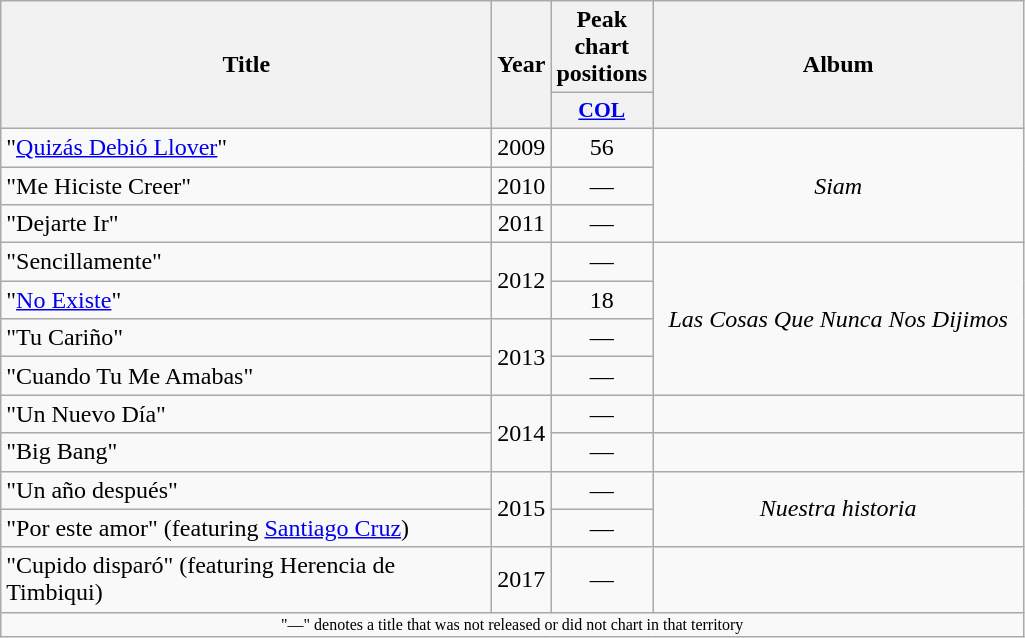<table class="wikitable" style="text-align:center;" border="1">
<tr>
<th scope="col" rowspan="2" style="width:20em;">Title</th>
<th scope="col" rowspan="2" style="width:2em;">Year</th>
<th scope="col" colspan="1">Peak chart positions</th>
<th scope="col" rowspan="2" style="width:15em;">Album</th>
</tr>
<tr>
<th scope="col" style="width:3em;font-size:90%;"><a href='#'>COL</a><br></th>
</tr>
<tr>
<td align="left">"<a href='#'>Quizás Debió Llover</a>"</td>
<td>2009</td>
<td align="center">56</td>
<td rowspan="3"><em>Siam</em></td>
</tr>
<tr>
<td align="left">"Me Hiciste Creer"</td>
<td>2010</td>
<td align="center">—</td>
</tr>
<tr>
<td align="left">"Dejarte Ir"</td>
<td>2011</td>
<td align="center">—</td>
</tr>
<tr>
<td align="left">"Sencillamente"</td>
<td align="center" rowspan="2">2012</td>
<td align="center">—</td>
<td rowspan="4"><em>Las Cosas Que Nunca Nos Dijimos</em></td>
</tr>
<tr>
<td align="left">"<a href='#'>No Existe</a>"</td>
<td align="center">18</td>
</tr>
<tr>
<td align="left">"Tu Cariño"</td>
<td align="center" rowspan="2">2013</td>
<td align="center">—</td>
</tr>
<tr>
<td align="left">"Cuando Tu Me Amabas"</td>
<td align="center">—</td>
</tr>
<tr>
<td align="left">"Un Nuevo Día"</td>
<td align="center" rowspan="2">2014</td>
<td align="center">—</td>
<td></td>
</tr>
<tr>
<td align="left">"Big Bang"</td>
<td align="center">—</td>
<td></td>
</tr>
<tr>
<td align="left">"Un año después"</td>
<td align="center" rowspan="2">2015</td>
<td align="center">—</td>
<td rowspan="2"><em>Nuestra historia</em></td>
</tr>
<tr>
<td align="left">"Por este amor" (featuring <a href='#'>Santiago Cruz</a>)</td>
<td align="center">—</td>
</tr>
<tr>
<td align="left">"Cupido disparó" (featuring Herencia de Timbiqui)</td>
<td align="center">2017</td>
<td align="center">—</td>
<td></td>
</tr>
<tr>
<td colspan="14" style="text-align:center; font-size:8pt;">"—" denotes a title that was not released or did not chart in that territory</td>
</tr>
</table>
